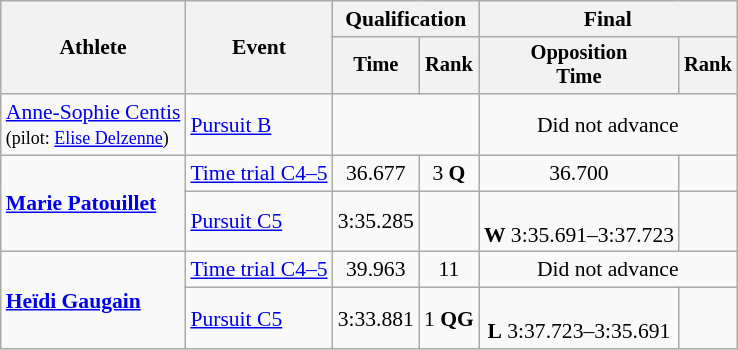<table class=wikitable style="font-size:90%">
<tr>
<th rowspan="2">Athlete</th>
<th rowspan="2">Event</th>
<th colspan="2">Qualification</th>
<th colspan="2">Final</th>
</tr>
<tr style="font-size:95%">
<th>Time</th>
<th>Rank</th>
<th>Opposition<br>Time</th>
<th>Rank</th>
</tr>
<tr align=center>
<td align=left><a href='#'>Anne-Sophie Centis</a><br><small>(pilot: <a href='#'>Elise Delzenne</a>)</small></td>
<td align=left><a href='#'>Pursuit B</a></td>
<td colspan=2></td>
<td colspan=2>Did not advance</td>
</tr>
<tr align=center>
<td align=left rowspan=2><strong><a href='#'>Marie Patouillet</a></strong></td>
<td align=left><a href='#'>Time trial C4–5</a></td>
<td>36.677</td>
<td>3 <strong>Q</strong></td>
<td>36.700</td>
<td></td>
</tr>
<tr align=center>
<td align=left><a href='#'>Pursuit C5</a></td>
<td>3:35.285</td>
<td></td>
<td><br><strong>W</strong> 3:35.691–3:37.723</td>
<td></td>
</tr>
<tr align=center>
<td align=left rowspan=2><strong><a href='#'>Heïdi Gaugain</a></strong></td>
<td align=left><a href='#'>Time trial C4–5</a></td>
<td>39.963</td>
<td>11</td>
<td colspan=2>Did not advance</td>
</tr>
<tr align=center>
<td align=left><a href='#'>Pursuit C5</a></td>
<td>3:33.881</td>
<td>1 <strong>QG</strong></td>
<td><br><strong>L</strong> 3:37.723–3:35.691</td>
<td></td>
</tr>
</table>
